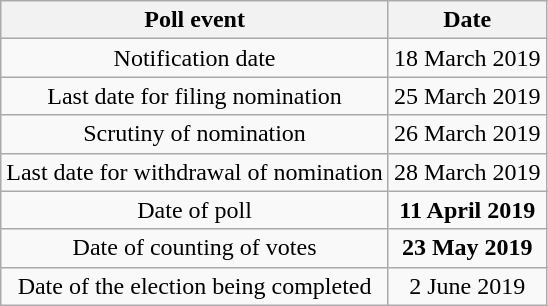<table class="wikitable" style="text-align:center">
<tr>
<th>Poll event</th>
<th>Date</th>
</tr>
<tr>
<td>Notification date</td>
<td>18 March 2019</td>
</tr>
<tr>
<td>Last date for filing nomination</td>
<td>25 March 2019</td>
</tr>
<tr>
<td>Scrutiny of nomination</td>
<td>26 March 2019</td>
</tr>
<tr>
<td>Last date for withdrawal of nomination</td>
<td>28 March 2019</td>
</tr>
<tr>
<td>Date of poll</td>
<td><strong>11 April 2019</strong></td>
</tr>
<tr>
<td>Date of counting of votes</td>
<td><strong>23 May 2019</strong></td>
</tr>
<tr>
<td>Date of the election being completed</td>
<td>2 June 2019</td>
</tr>
</table>
